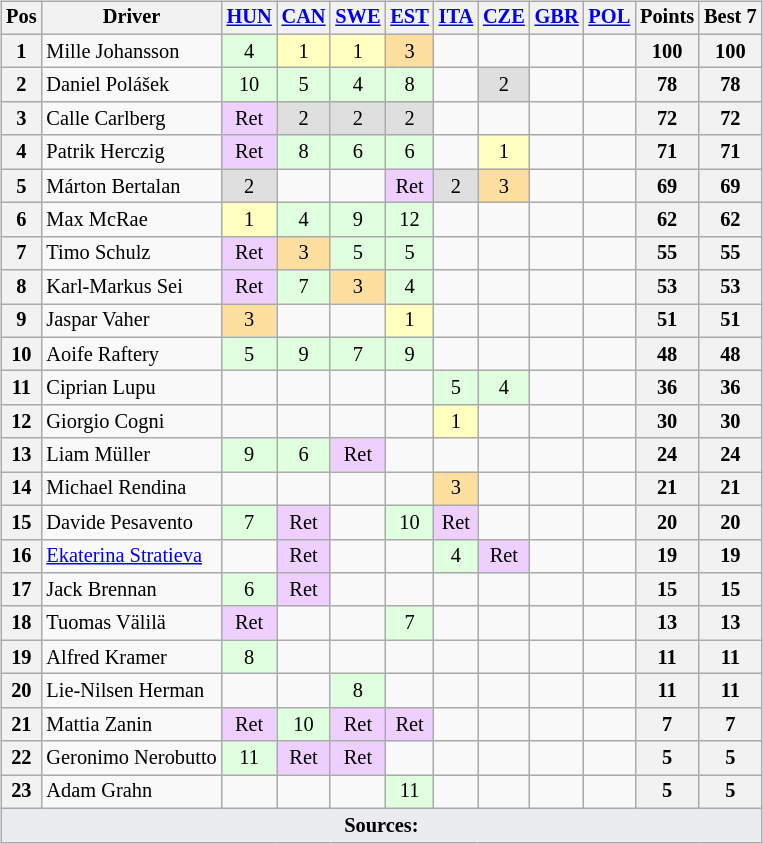<table>
<tr>
<td valign="top"><br><table class="wikitable" style="font-size: 85%; text-align: center">
<tr valign="top">
<th valign="middle">Pos</th>
<th valign="middle">Driver</th>
<th><a href='#'>HUN</a><br></th>
<th><a href='#'>CAN</a><br></th>
<th><a href='#'>SWE</a><br></th>
<th><a href='#'>EST</a><br></th>
<th><a href='#'>ITA</a><br></th>
<th><a href='#'>CZE</a><br></th>
<th><a href='#'>GBR</a><br></th>
<th><a href='#'>POL</a><br></th>
<th valign="middle">Points</th>
<th valign="middle">Best 7</th>
</tr>
<tr>
<th>1</th>
<td align="left"> Mille Johansson</td>
<td style="background:#DFFFDF;">4</td>
<td style="background:#FFFFBF;">1</td>
<td style="background:#FFFFBF;">1</td>
<td style="background:#FFDF9F;">3</td>
<td></td>
<td></td>
<td></td>
<td></td>
<th>100</th>
<th>100</th>
</tr>
<tr>
<th>2</th>
<td align="left"> Daniel Polášek</td>
<td style="background:#DFFFDF;">10</td>
<td style="background:#DFFFDF;">5</td>
<td style="background:#DFFFDF;">4</td>
<td style="background:#DFFFDF;">8</td>
<td></td>
<td style="background:#DFDFDF;">2</td>
<td></td>
<td></td>
<th>78</th>
<th>78</th>
</tr>
<tr>
<th>3</th>
<td align="left"> Calle Carlberg</td>
<td style="background:#EFCFFF;">Ret</td>
<td style="background:#DFDFDF;">2</td>
<td style="background:#DFDFDF;">2</td>
<td style="background:#DFDFDF;">2</td>
<td></td>
<td></td>
<td></td>
<td></td>
<th>72</th>
<th>72</th>
</tr>
<tr>
<th>4</th>
<td align="left"> Patrik Herczig</td>
<td style="background:#EFCFFF;">Ret</td>
<td style="background:#DFFFDF;">8</td>
<td style="background:#DFFFDF;">6</td>
<td style="background:#DFFFDF;">6</td>
<td></td>
<td style="background:#FFFFBF;">1</td>
<td></td>
<td></td>
<th>71</th>
<th>71</th>
</tr>
<tr>
<th>5</th>
<td align="left"> Márton Bertalan</td>
<td style="background:#DFDFDF;">2</td>
<td></td>
<td></td>
<td style="background:#EFCFFF;">Ret</td>
<td style="background:#DFDFDF;">2</td>
<td style="background:#FFDF9F;">3</td>
<td></td>
<td></td>
<th>69</th>
<th>69</th>
</tr>
<tr>
<th>6</th>
<td align="left"> Max McRae</td>
<td style="background:#FFFFBF;">1</td>
<td style="background:#DFFFDF;">4</td>
<td style="background:#DFFFDF;">9</td>
<td style="background:#DFFFDF;">12</td>
<td></td>
<td></td>
<td></td>
<td></td>
<th>62</th>
<th>62</th>
</tr>
<tr>
<th>7</th>
<td align="left"> Timo Schulz</td>
<td style="background:#EFCFFF;">Ret</td>
<td style="background:#FFDF9F;">3</td>
<td style="background:#DFFFDF;">5</td>
<td style="background:#DFFFDF;">5</td>
<td></td>
<td></td>
<td></td>
<td></td>
<th>55</th>
<th>55</th>
</tr>
<tr>
<th>8</th>
<td align="left"> Karl-Markus Sei</td>
<td style="background:#EFCFFF;">Ret</td>
<td style="background:#DFFFDF;">7</td>
<td style="background:#FFDF9F;">3</td>
<td style="background:#DFFFDF;">4</td>
<td></td>
<td></td>
<td></td>
<td></td>
<th>53</th>
<th>53</th>
</tr>
<tr>
<th>9</th>
<td align="left"> Jaspar Vaher</td>
<td style="background:#FFDF9F;">3</td>
<td></td>
<td></td>
<td style="background:#FFFFBF;">1</td>
<td></td>
<td></td>
<td></td>
<td></td>
<th>51</th>
<th>51</th>
</tr>
<tr>
<th>10</th>
<td align="left"> Aoife Raftery</td>
<td style="background:#DFFFDF;">5</td>
<td style="background:#DFFFDF;">9</td>
<td style="background:#DFFFDF;">7</td>
<td style="background:#DFFFDF;">9</td>
<td></td>
<td></td>
<td></td>
<td></td>
<th>48</th>
<th>48</th>
</tr>
<tr>
<th>11</th>
<td align="left"> Ciprian Lupu</td>
<td></td>
<td></td>
<td></td>
<td></td>
<td style="background:#DFFFDF;">5</td>
<td style="background:#DFFFDF;">4</td>
<td></td>
<td></td>
<th>36</th>
<th>36</th>
</tr>
<tr>
<th>12</th>
<td align="left"> Giorgio Cogni</td>
<td></td>
<td></td>
<td></td>
<td></td>
<td style="background:#FFFFBF;">1</td>
<td></td>
<td></td>
<td></td>
<th>30</th>
<th>30</th>
</tr>
<tr>
<th>13</th>
<td align="left"> Liam Müller</td>
<td style="background:#DFFFDF;">9</td>
<td style="background:#DFFFDF;">6</td>
<td style="background:#EFCFFF;">Ret</td>
<td></td>
<td></td>
<td></td>
<td></td>
<td></td>
<th>24</th>
<th>24</th>
</tr>
<tr>
<th>14</th>
<td align="left"> Michael Rendina</td>
<td></td>
<td></td>
<td></td>
<td></td>
<td style="background:#FFDF9F;">3</td>
<td></td>
<td></td>
<td></td>
<th>21</th>
<th>21</th>
</tr>
<tr>
<th>15</th>
<td align="left"> Davide Pesavento</td>
<td style="background:#DFFFDF;">7</td>
<td style="background:#EFCFFF;">Ret</td>
<td></td>
<td style="background:#DFFFDF;">10</td>
<td style="background:#EFCFFF;">Ret</td>
<td></td>
<td></td>
<td></td>
<th>20</th>
<th>20</th>
</tr>
<tr>
<th>16</th>
<td align="left"> <a href='#'>Ekaterina Stratieva</a></td>
<td></td>
<td style="background:#EFCFFF;">Ret</td>
<td></td>
<td></td>
<td style="background:#DFFFDF;">4</td>
<td style="background:#EFCFFF;">Ret</td>
<td></td>
<td></td>
<th>19</th>
<th>19</th>
</tr>
<tr>
<th>17</th>
<td align="left"> Jack Brennan</td>
<td style="background:#DFFFDF;">6</td>
<td style="background:#EFCFFF;">Ret</td>
<td></td>
<td></td>
<td></td>
<td></td>
<td></td>
<td></td>
<th>15</th>
<th>15</th>
</tr>
<tr>
<th>18</th>
<td align="left"> Tuomas Välilä</td>
<td style="background:#EFCFFF;">Ret</td>
<td></td>
<td></td>
<td style="background:#DFFFDF;">7</td>
<td></td>
<td></td>
<td></td>
<td></td>
<th>13</th>
<th>13</th>
</tr>
<tr>
<th>19</th>
<td align="left"> Alfred Kramer</td>
<td style="background:#DFFFDF;">8</td>
<td></td>
<td></td>
<td></td>
<td></td>
<td></td>
<td></td>
<td></td>
<th>11</th>
<th>11</th>
</tr>
<tr>
<th>20</th>
<td align="left"> Lie-Nilsen Herman</td>
<td></td>
<td></td>
<td style="background:#DFFFDF;">8</td>
<td></td>
<td></td>
<td></td>
<td></td>
<td></td>
<th>11</th>
<th>11</th>
</tr>
<tr>
<th>21</th>
<td align="left"> Mattia Zanin</td>
<td style="background:#EFCFFF;">Ret</td>
<td style="background:#DFFFDF;">10</td>
<td style="background:#EFCFFF;">Ret</td>
<td style="background:#EFCFFF;">Ret</td>
<td></td>
<td></td>
<td></td>
<td></td>
<th>7</th>
<th>7</th>
</tr>
<tr>
<th>22</th>
<td align="left"> Geronimo Nerobutto</td>
<td style="background:#DFFFDF;">11</td>
<td style="background:#EFCFFF;">Ret</td>
<td style="background:#EFCFFF;">Ret</td>
<td></td>
<td></td>
<td></td>
<td></td>
<td></td>
<th>5</th>
<th>5</th>
</tr>
<tr>
<th>23</th>
<td align="left"> Adam Grahn</td>
<td></td>
<td></td>
<td></td>
<td style="background:#DFFFDF;">11</td>
<td></td>
<td></td>
<td></td>
<td></td>
<th>5</th>
<th>5</th>
</tr>
<tr>
<td colspan="12" style="background-color:#EAECF0;text-align:center"><strong>Sources:</strong></td>
</tr>
</table>
</td>
</tr>
</table>
